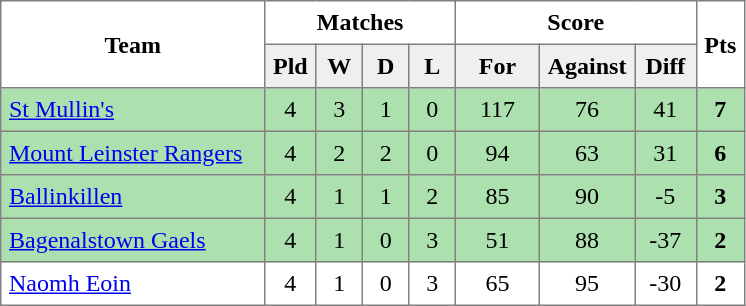<table cellpadding="5" cellspacing="0" border="1" style="border-collapse:collapse">
<tr>
<th rowspan="2" width="165">Team</th>
<th colspan="4">Matches</th>
<th colspan="3">Score</th>
<th rowspan="2width=20">Pts</th>
</tr>
<tr bgcolor="#efefef" align="center">
<th width="20">Pld</th>
<th width="20">W</th>
<th width="20">D</th>
<th width="20">L</th>
<th width="45">For</th>
<th width="45">Against</th>
<th width="30">Diff</th>
</tr>
<tr align="center" style="background:#ACE1AF;">
<td style="text-align:left;"><a href='#'>St Mullin's</a></td>
<td>4</td>
<td>3</td>
<td>1</td>
<td>0</td>
<td>117</td>
<td>76</td>
<td>41</td>
<td><strong>7</strong></td>
</tr>
<tr align="center" style="background:#ACE1AF;">
<td style="text-align:left;"><a href='#'>Mount Leinster Rangers</a></td>
<td>4</td>
<td>2</td>
<td>2</td>
<td>0</td>
<td>94</td>
<td>63</td>
<td>31</td>
<td><strong>6</strong></td>
</tr>
<tr align="center" style="background:#ACE1AF;">
<td style="text-align:left;"><a href='#'>Ballinkillen</a></td>
<td>4</td>
<td>1</td>
<td>1</td>
<td>2</td>
<td>85</td>
<td>90</td>
<td>-5</td>
<td><strong>3</strong></td>
</tr>
<tr align="center" style="background:#ACE1AF;">
<td style="text-align:left;"><a href='#'>Bagenalstown Gaels</a></td>
<td>4</td>
<td>1</td>
<td>0</td>
<td>3</td>
<td>51</td>
<td>88</td>
<td>-37</td>
<td><strong>2</strong></td>
</tr>
<tr align="center">
<td style="text-align:left;"><a href='#'>Naomh Eoin</a></td>
<td>4</td>
<td>1</td>
<td>0</td>
<td>3</td>
<td>65</td>
<td>95</td>
<td>-30</td>
<td><strong>2</strong></td>
</tr>
</table>
